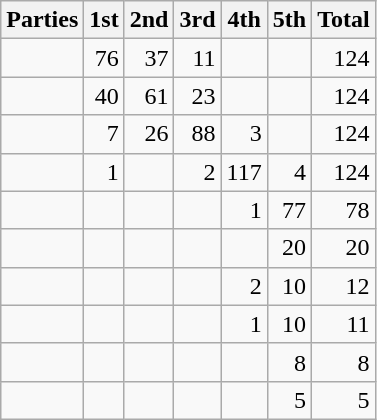<table class="wikitable" style="text-align:right;">
<tr>
<th style="text-align:left;">Parties</th>
<th>1st</th>
<th>2nd</th>
<th>3rd</th>
<th>4th</th>
<th>5th</th>
<th>Total</th>
</tr>
<tr>
<td style="text-align:left;"></td>
<td>76</td>
<td>37</td>
<td>11</td>
<td></td>
<td></td>
<td>124</td>
</tr>
<tr>
<td style="text-align:left;"></td>
<td>40</td>
<td>61</td>
<td>23</td>
<td></td>
<td></td>
<td>124</td>
</tr>
<tr>
<td style="text-align:left;"></td>
<td>7</td>
<td>26</td>
<td>88</td>
<td>3</td>
<td></td>
<td>124</td>
</tr>
<tr>
<td style="text-align:left;"></td>
<td>1</td>
<td></td>
<td>2</td>
<td>117</td>
<td>4</td>
<td>124</td>
</tr>
<tr>
<td style="text-align:left;"></td>
<td></td>
<td></td>
<td></td>
<td>1</td>
<td>77</td>
<td>78</td>
</tr>
<tr>
<td style="text-align:left;"></td>
<td></td>
<td></td>
<td></td>
<td></td>
<td>20</td>
<td>20</td>
</tr>
<tr>
<td style="text-align:left;"></td>
<td></td>
<td></td>
<td></td>
<td>2</td>
<td>10</td>
<td>12</td>
</tr>
<tr>
<td style="text-align:left;"></td>
<td></td>
<td></td>
<td></td>
<td>1</td>
<td>10</td>
<td>11</td>
</tr>
<tr>
<td style="text-align:left;"></td>
<td></td>
<td></td>
<td></td>
<td></td>
<td>8</td>
<td>8</td>
</tr>
<tr>
<td style="text-align:left;"></td>
<td></td>
<td></td>
<td></td>
<td></td>
<td>5</td>
<td>5</td>
</tr>
</table>
